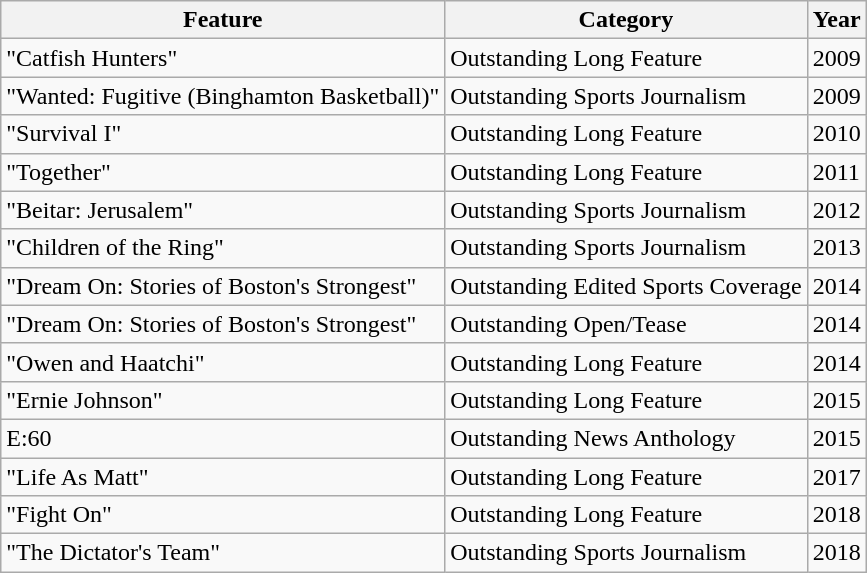<table class="wikitable">
<tr>
<th>Feature</th>
<th>Category</th>
<th>Year</th>
</tr>
<tr>
<td>"Catfish Hunters"</td>
<td>Outstanding Long Feature</td>
<td>2009</td>
</tr>
<tr>
<td>"Wanted: Fugitive (Binghamton Basketball)"</td>
<td>Outstanding Sports Journalism</td>
<td>2009</td>
</tr>
<tr>
<td>"Survival I"</td>
<td>Outstanding Long Feature</td>
<td>2010</td>
</tr>
<tr>
<td>"Together"</td>
<td>Outstanding Long Feature</td>
<td>2011</td>
</tr>
<tr>
<td>"Beitar: Jerusalem"</td>
<td>Outstanding Sports Journalism</td>
<td>2012</td>
</tr>
<tr>
<td>"Children of the Ring"</td>
<td>Outstanding Sports Journalism</td>
<td>2013</td>
</tr>
<tr>
<td>"Dream On: Stories of Boston's Strongest"</td>
<td>Outstanding Edited Sports Coverage</td>
<td>2014</td>
</tr>
<tr>
<td>"Dream On: Stories of Boston's Strongest"</td>
<td>Outstanding Open/Tease</td>
<td>2014</td>
</tr>
<tr>
<td>"Owen and Haatchi"</td>
<td>Outstanding Long Feature</td>
<td>2014</td>
</tr>
<tr>
<td>"Ernie Johnson"</td>
<td>Outstanding Long Feature</td>
<td>2015</td>
</tr>
<tr>
<td>E:60</td>
<td>Outstanding News Anthology</td>
<td>2015</td>
</tr>
<tr>
<td>"Life As Matt"</td>
<td>Outstanding Long Feature</td>
<td>2017</td>
</tr>
<tr>
<td>"Fight On"</td>
<td>Outstanding Long Feature</td>
<td>2018</td>
</tr>
<tr>
<td>"The Dictator's Team"</td>
<td>Outstanding Sports Journalism</td>
<td>2018</td>
</tr>
</table>
